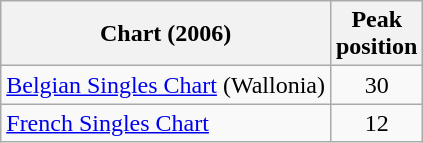<table class="wikitable sortable">
<tr>
<th>Chart (2006)</th>
<th>Peak<br>position</th>
</tr>
<tr>
<td><a href='#'>Belgian Singles Chart</a> (Wallonia)</td>
<td align="center">30</td>
</tr>
<tr>
<td><a href='#'>French Singles Chart</a></td>
<td align="center">12</td>
</tr>
</table>
